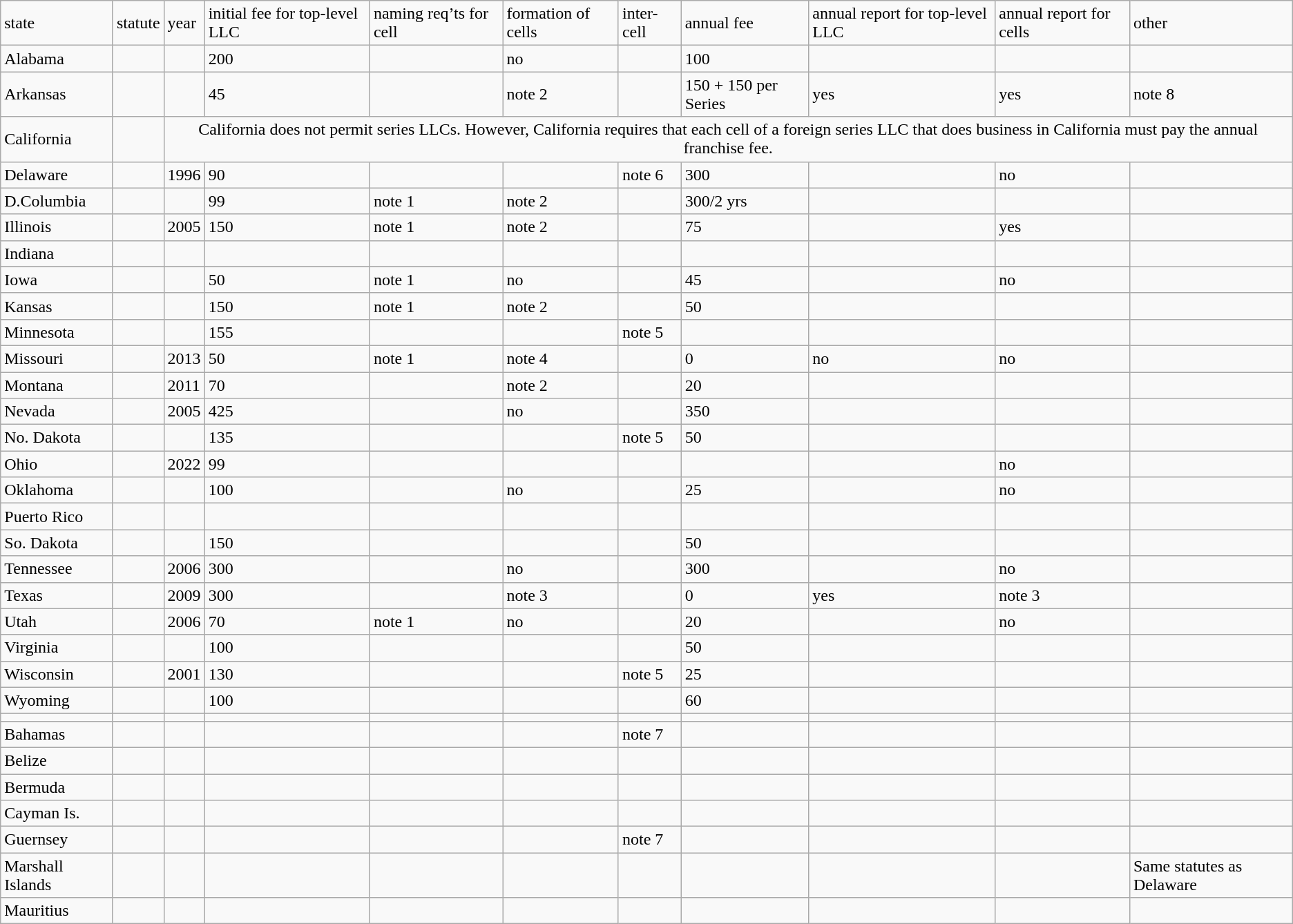<table class="wikitable sortable">
<tr>
<td>state</td>
<td>statute</td>
<td>year</td>
<td>initial fee for top-level LLC</td>
<td>naming req’ts for cell</td>
<td>formation of cells</td>
<td>inter-cell</td>
<td>annual fee</td>
<td>annual report for top-level LLC</td>
<td>annual report for cells</td>
<td>other</td>
</tr>
<tr>
<td>Alabama</td>
<td></td>
<td></td>
<td>200</td>
<td></td>
<td>no</td>
<td></td>
<td>100</td>
<td></td>
<td></td>
</tr>
<tr>
<td>Arkansas</td>
<td></td>
<td></td>
<td>45</td>
<td></td>
<td>note 2</td>
<td></td>
<td>150 + 150 per Series</td>
<td>yes</td>
<td>yes</td>
<td>note 8</td>
</tr>
<tr>
<td>California</td>
<td></td>
<td colspan=9 style="text-align: center;">California does not permit series LLCs.  However, California requires that each cell of a foreign series LLC that does business in California must pay the annual franchise fee.</td>
</tr>
<tr>
<td>Delaware</td>
<td></td>
<td>1996</td>
<td>90</td>
<td></td>
<td></td>
<td>note 6</td>
<td>300</td>
<td></td>
<td>no</td>
</tr>
<tr>
<td>D.Columbia</td>
<td></td>
<td></td>
<td>99</td>
<td>note 1</td>
<td>note 2</td>
<td></td>
<td>300/2 yrs</td>
<td></td>
<td></td>
<td></td>
</tr>
<tr>
<td>Illinois</td>
<td></td>
<td>2005</td>
<td>150</td>
<td>note 1</td>
<td>note 2</td>
<td></td>
<td>75</td>
<td></td>
<td>yes</td>
<td></td>
</tr>
<tr>
<td>Indiana</td>
<td></td>
<td></td>
<td></td>
<td></td>
<td></td>
<td></td>
<td></td>
<td></td>
<td></td>
</tr>
<tr>
</tr>
<tr>
<td>Iowa</td>
<td></td>
<td></td>
<td>50</td>
<td>note 1</td>
<td>no</td>
<td></td>
<td>45</td>
<td></td>
<td>no</td>
<td></td>
</tr>
<tr>
<td>Kansas</td>
<td></td>
<td></td>
<td>150</td>
<td>note 1</td>
<td>note 2</td>
<td></td>
<td>50</td>
<td></td>
<td></td>
<td></td>
</tr>
<tr>
<td>Minnesota</td>
<td></td>
<td></td>
<td>155</td>
<td></td>
<td></td>
<td>note 5</td>
<td></td>
<td></td>
<td></td>
<td></td>
</tr>
<tr>
<td>Missouri</td>
<td></td>
<td>2013</td>
<td>50</td>
<td>note 1</td>
<td>note 4</td>
<td></td>
<td>0</td>
<td>no</td>
<td>no</td>
<td></td>
</tr>
<tr>
<td>Montana</td>
<td></td>
<td>2011</td>
<td>70</td>
<td></td>
<td>note 2</td>
<td></td>
<td>20</td>
<td></td>
<td></td>
<td></td>
</tr>
<tr>
<td>Nevada</td>
<td></td>
<td>2005</td>
<td>425</td>
<td></td>
<td>no</td>
<td></td>
<td>350</td>
<td></td>
<td></td>
<td></td>
</tr>
<tr>
<td>No. Dakota</td>
<td></td>
<td></td>
<td>135</td>
<td></td>
<td></td>
<td>note 5</td>
<td>50</td>
<td></td>
<td></td>
<td></td>
</tr>
<tr>
<td>Ohio</td>
<td></td>
<td>2022</td>
<td>99</td>
<td></td>
<td></td>
<td></td>
<td></td>
<td></td>
<td>no</td>
<td></td>
</tr>
<tr>
<td>Oklahoma</td>
<td></td>
<td></td>
<td>100</td>
<td></td>
<td>no</td>
<td></td>
<td>25</td>
<td></td>
<td>no</td>
<td></td>
</tr>
<tr>
<td>Puerto Rico</td>
<td></td>
<td></td>
<td></td>
<td></td>
<td></td>
<td></td>
<td></td>
<td></td>
<td></td>
<td></td>
</tr>
<tr>
<td>So. Dakota</td>
<td></td>
<td></td>
<td>150</td>
<td></td>
<td></td>
<td></td>
<td>50</td>
<td></td>
<td></td>
<td></td>
</tr>
<tr>
<td>Tennessee</td>
<td></td>
<td>2006</td>
<td>300</td>
<td></td>
<td>no</td>
<td></td>
<td>300</td>
<td></td>
<td>no</td>
<td></td>
</tr>
<tr>
<td>Texas</td>
<td></td>
<td>2009</td>
<td>300</td>
<td></td>
<td>note 3</td>
<td></td>
<td>0</td>
<td>yes</td>
<td>note 3</td>
<td></td>
</tr>
<tr>
<td>Utah</td>
<td></td>
<td>2006</td>
<td>70</td>
<td>note 1</td>
<td>no</td>
<td></td>
<td>20</td>
<td></td>
<td>no</td>
<td></td>
</tr>
<tr>
<td>Virginia</td>
<td></td>
<td></td>
<td>100</td>
<td></td>
<td></td>
<td></td>
<td>50</td>
<td></td>
<td></td>
<td></td>
</tr>
<tr>
<td>Wisconsin</td>
<td></td>
<td>2001</td>
<td>130</td>
<td></td>
<td></td>
<td>note 5</td>
<td>25</td>
<td></td>
<td></td>
<td></td>
</tr>
<tr>
<td>Wyoming</td>
<td></td>
<td></td>
<td>100</td>
<td></td>
<td></td>
<td></td>
<td>60</td>
<td></td>
<td></td>
<td></td>
</tr>
<tr>
</tr>
<tr>
<td></td>
<td></td>
<td></td>
<td></td>
<td></td>
<td></td>
<td></td>
<td></td>
<td></td>
<td></td>
</tr>
<tr>
<td>Bahamas</td>
<td></td>
<td></td>
<td></td>
<td></td>
<td></td>
<td>note 7</td>
<td></td>
<td></td>
<td></td>
<td></td>
</tr>
<tr>
<td>Belize</td>
<td></td>
<td></td>
<td></td>
<td></td>
<td></td>
<td></td>
<td></td>
<td></td>
<td></td>
<td></td>
</tr>
<tr>
<td>Bermuda</td>
<td></td>
<td></td>
<td></td>
<td></td>
<td></td>
<td></td>
<td></td>
<td></td>
<td></td>
<td></td>
</tr>
<tr>
<td>Cayman Is.</td>
<td></td>
<td></td>
<td></td>
<td></td>
<td></td>
<td></td>
<td></td>
<td></td>
<td></td>
<td></td>
</tr>
<tr>
<td>Guernsey</td>
<td></td>
<td></td>
<td></td>
<td></td>
<td></td>
<td>note 7</td>
<td></td>
<td></td>
<td></td>
<td></td>
</tr>
<tr>
<td>Marshall Islands</td>
<td></td>
<td></td>
<td></td>
<td></td>
<td></td>
<td></td>
<td></td>
<td></td>
<td></td>
<td>Same statutes as Delaware</td>
</tr>
<tr>
<td>Mauritius</td>
<td></td>
<td></td>
<td></td>
<td></td>
<td></td>
<td></td>
<td></td>
<td></td>
<td></td>
<td></td>
</tr>
</table>
